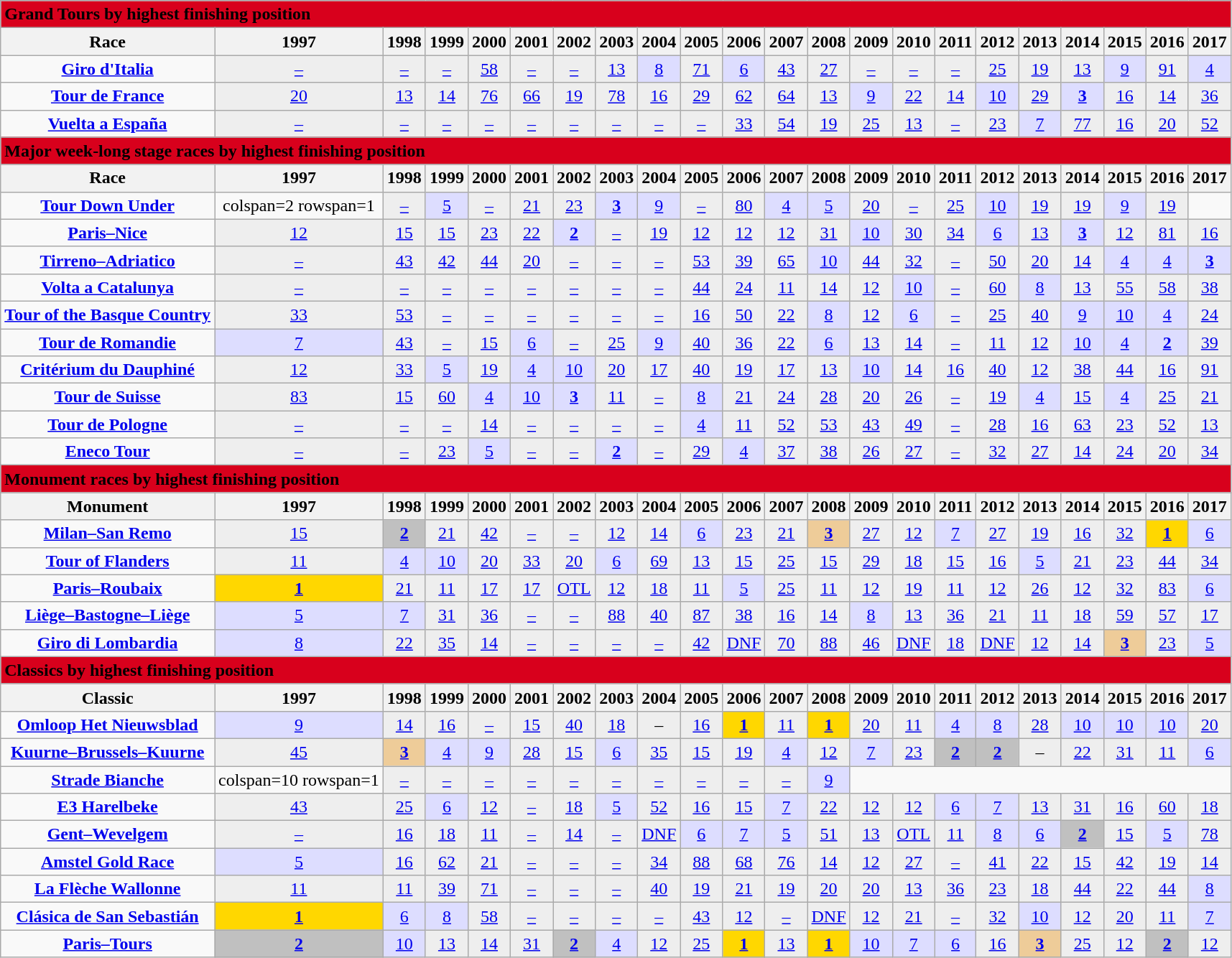<table class="wikitable">
<tr style="background:#eee;">
<td style="background:#d8001c;" colspan=28><strong>Grand Tours by highest finishing position</strong></td>
</tr>
<tr>
<th>Race</th>
<th>1997</th>
<th>1998</th>
<th>1999</th>
<th>2000</th>
<th>2001</th>
<th>2002</th>
<th>2003</th>
<th>2004</th>
<th>2005</th>
<th>2006</th>
<th>2007</th>
<th>2008</th>
<th>2009</th>
<th>2010</th>
<th>2011</th>
<th>2012</th>
<th>2013</th>
<th>2014</th>
<th>2015</th>
<th>2016</th>
<th>2017</th>
</tr>
<tr align="center">
<td style="text-align:center;"><strong><a href='#'>Giro d'Italia</a></strong></td>
<td style="background:#eee;"><a href='#'>–</a></td>
<td style="background:#eee;"><a href='#'>–</a></td>
<td style="background:#eee;"><a href='#'>–</a></td>
<td style="background:#eee;"><a href='#'>58</a></td>
<td style="background:#eee;"><a href='#'>–</a></td>
<td style="background:#eee;"><a href='#'>–</a></td>
<td style="background:#eee;"><a href='#'>13</a></td>
<td style="background:#ddf;"><a href='#'>8</a></td>
<td style="background:#eee;"><a href='#'>71</a></td>
<td style="background:#ddf;"><a href='#'>6</a></td>
<td style="background:#eee;"><a href='#'>43</a></td>
<td style="background:#eee;"><a href='#'>27</a></td>
<td style="background:#eee;"><a href='#'>–</a></td>
<td style="background:#eee;"><a href='#'>–</a></td>
<td style="background:#eee;"><a href='#'>–</a></td>
<td style="background:#eee;"><a href='#'>25</a></td>
<td style="background:#eee;"><a href='#'>19</a></td>
<td style="background:#eee;"><a href='#'>13</a></td>
<td style="background:#ddf;"><a href='#'>9</a></td>
<td style="background:#eee;"><a href='#'>91</a></td>
<td style="background:#ddf;"><a href='#'>4</a></td>
</tr>
<tr align="center">
<td style="text-align:center;"><strong><a href='#'>Tour de France</a></strong></td>
<td style="background:#eee;"><a href='#'>20</a></td>
<td style="background:#eee;"><a href='#'>13</a></td>
<td style="background:#eee;"><a href='#'>14</a></td>
<td style="background:#eee;"><a href='#'>76</a></td>
<td style="background:#eee;"><a href='#'>66</a></td>
<td style="background:#eee;"><a href='#'>19</a></td>
<td style="background:#eee;"><a href='#'>78</a></td>
<td style="background:#eee;"><a href='#'>16</a></td>
<td style="background:#eee;"><a href='#'>29</a></td>
<td style="background:#eee;"><a href='#'>62</a></td>
<td style="background:#eee;"><a href='#'>64</a></td>
<td style="background:#eee;"><a href='#'>13</a></td>
<td style="background:#ddf;"><a href='#'>9</a></td>
<td style="background:#eee;"><a href='#'>22</a></td>
<td style="background:#eee;"><a href='#'>14</a></td>
<td style="background:#ddf;"><a href='#'>10</a></td>
<td style="background:#eee;"><a href='#'>29</a></td>
<td style="background:#ddf;"><a href='#'><strong>3</strong></a></td>
<td style="background:#eee;"><a href='#'>16</a></td>
<td style="background:#eee;"><a href='#'>14</a></td>
<td style="background:#eee;"><a href='#'>36</a></td>
</tr>
<tr align="center">
<td style="text-align:center;"><strong><a href='#'>Vuelta a España</a></strong></td>
<td style="background:#eee;"><a href='#'>–</a></td>
<td style="background:#eee;"><a href='#'>–</a></td>
<td style="background:#eee;"><a href='#'>–</a></td>
<td style="background:#eee;"><a href='#'>–</a></td>
<td style="background:#eee;"><a href='#'>–</a></td>
<td style="background:#eee;"><a href='#'>–</a></td>
<td style="background:#eee;"><a href='#'>–</a></td>
<td style="background:#eee;"><a href='#'>–</a></td>
<td style="background:#eee;"><a href='#'>–</a></td>
<td style="background:#eee;"><a href='#'>33</a></td>
<td style="background:#eee;"><a href='#'>54</a></td>
<td style="background:#eee;"><a href='#'>19</a></td>
<td style="background:#eee;"><a href='#'>25</a></td>
<td style="background:#eee;"><a href='#'>13</a></td>
<td style="background:#eee;"><a href='#'>–</a></td>
<td style="background:#eee;"><a href='#'>23</a></td>
<td style="background:#ddf;"><a href='#'>7</a></td>
<td style="background:#eee;"><a href='#'>77</a></td>
<td style="background:#eee;"><a href='#'>16</a></td>
<td style="background:#eee;"><a href='#'>20</a></td>
<td style="background:#eee;"><a href='#'>52</a></td>
</tr>
<tr>
<td style="background:#d8001c;" colspan=28><strong>Major week-long stage races by highest finishing position</strong></td>
</tr>
<tr>
<th>Race</th>
<th>1997</th>
<th>1998</th>
<th>1999</th>
<th>2000</th>
<th>2001</th>
<th>2002</th>
<th>2003</th>
<th>2004</th>
<th>2005</th>
<th>2006</th>
<th>2007</th>
<th>2008</th>
<th>2009</th>
<th>2010</th>
<th>2011</th>
<th>2012</th>
<th>2013</th>
<th>2014</th>
<th>2015</th>
<th>2016</th>
<th>2017</th>
</tr>
<tr align="center">
<td style="text-align:center;"><strong><a href='#'>Tour Down Under</a></strong></td>
<td>colspan=2 rowspan=1 </td>
<td style="background:#eee;"><a href='#'>–</a></td>
<td style="background:#ddf;"><a href='#'>5</a></td>
<td style="background:#eee;"><a href='#'>–</a></td>
<td style="background:#eee;"><a href='#'>21</a></td>
<td style="background:#eee;"><a href='#'>23</a></td>
<td style="background:#ddf;"><a href='#'><strong>3</strong></a></td>
<td style="background:#ddf;"><a href='#'>9</a></td>
<td style="background:#eee;"><a href='#'>–</a></td>
<td style="background:#eee;"><a href='#'>80</a></td>
<td style="background:#ddf;"><a href='#'>4</a></td>
<td style="background:#ddf;"><a href='#'>5</a></td>
<td style="background:#eee;"><a href='#'>20</a></td>
<td style="background:#eee;"><a href='#'>–</a></td>
<td style="background:#eee;"><a href='#'>25</a></td>
<td style="background:#ddf;"><a href='#'>10</a></td>
<td style="background:#eee;"><a href='#'>19</a></td>
<td style="background:#eee;"><a href='#'>19</a></td>
<td style="background:#ddf;"><a href='#'>9</a></td>
<td style="background:#eee;"><a href='#'>19</a></td>
</tr>
<tr align="center">
<td style="text-align:center;"><strong><a href='#'>Paris–Nice</a></strong></td>
<td style="background:#eee;"><a href='#'>12</a></td>
<td style="background:#eee;"><a href='#'>15</a></td>
<td style="background:#eee;"><a href='#'>15</a></td>
<td style="background:#eee;"><a href='#'>23</a></td>
<td style="background:#eee;"><a href='#'>22</a></td>
<td style="background:#ddf;"><a href='#'><strong>2</strong></a></td>
<td style="background:#eee;"><a href='#'>–</a></td>
<td style="background:#eee;"><a href='#'>19</a></td>
<td style="background:#eee;"><a href='#'>12</a></td>
<td style="background:#eee;"><a href='#'>12</a></td>
<td style="background:#eee;"><a href='#'>12</a></td>
<td style="background:#eee;"><a href='#'>31</a></td>
<td style="background:#ddf;"><a href='#'>10</a></td>
<td style="background:#eee;"><a href='#'>30</a></td>
<td style="background:#eee;"><a href='#'>34</a></td>
<td style="background:#ddf;"><a href='#'>6</a></td>
<td style="background:#eee;"><a href='#'>13</a></td>
<td style="background:#ddf;"><a href='#'><strong>3</strong></a></td>
<td style="background:#eee;"><a href='#'>12</a></td>
<td style="background:#eee;"><a href='#'>81</a></td>
<td style="background:#eee;"><a href='#'>16</a></td>
</tr>
<tr align="center">
<td style="text-align:center;"><strong><a href='#'>Tirreno–Adriatico</a></strong></td>
<td style="background:#eee;"><a href='#'>–</a></td>
<td style="background:#eee;"><a href='#'>43</a></td>
<td style="background:#eee;"><a href='#'>42</a></td>
<td style="background:#eee;"><a href='#'>44</a></td>
<td style="background:#eee;"><a href='#'>20</a></td>
<td style="background:#eee;"><a href='#'>–</a></td>
<td style="background:#eee;"><a href='#'>–</a></td>
<td style="background:#eee;"><a href='#'>–</a></td>
<td style="background:#eee;"><a href='#'>53</a></td>
<td style="background:#eee;"><a href='#'>39</a></td>
<td style="background:#eee;"><a href='#'>65</a></td>
<td style="background:#ddf;"><a href='#'>10</a></td>
<td style="background:#eee;"><a href='#'>44</a></td>
<td style="background:#eee;"><a href='#'>32</a></td>
<td style="background:#eee;"><a href='#'>–</a></td>
<td style="background:#eee;"><a href='#'>50</a></td>
<td style="background:#eee;"><a href='#'>20</a></td>
<td style="background:#eee;"><a href='#'>14</a></td>
<td style="background:#ddf;"><a href='#'>4</a></td>
<td style="background:#ddf;"><a href='#'>4</a></td>
<td style="background:#ddf;"><a href='#'><strong>3</strong></a></td>
</tr>
<tr align="center">
<td style="text-align:center;"><strong><a href='#'>Volta a Catalunya</a></strong></td>
<td style="background:#eee;"><a href='#'>–</a></td>
<td style="background:#eee;"><a href='#'>–</a></td>
<td style="background:#eee;"><a href='#'>–</a></td>
<td style="background:#eee;"><a href='#'>–</a></td>
<td style="background:#eee;"><a href='#'>–</a></td>
<td style="background:#eee;"><a href='#'>–</a></td>
<td style="background:#eee;"><a href='#'>–</a></td>
<td style="background:#eee;"><a href='#'>–</a></td>
<td style="background:#eee;"><a href='#'>44</a></td>
<td style="background:#eee;"><a href='#'>24</a></td>
<td style="background:#eee;"><a href='#'>11</a></td>
<td style="background:#eee;"><a href='#'>14</a></td>
<td style="background:#eee;"><a href='#'>12</a></td>
<td style="background:#ddf;"><a href='#'>10</a></td>
<td style="background:#eee;"><a href='#'>–</a></td>
<td style="background:#eee;"><a href='#'>60</a></td>
<td style="background:#ddf;"><a href='#'>8</a></td>
<td style="background:#eee;"><a href='#'>13</a></td>
<td style="background:#eee;"><a href='#'>55</a></td>
<td style="background:#eee;"><a href='#'>58</a></td>
<td style="background:#eee;"><a href='#'>38</a></td>
</tr>
<tr align="center">
<td style="text-align:center;"><strong><a href='#'>Tour of the Basque Country</a></strong></td>
<td style="background:#eee;"><a href='#'>33</a></td>
<td style="background:#eee;"><a href='#'>53</a></td>
<td style="background:#eee;"><a href='#'>–</a></td>
<td style="background:#eee;"><a href='#'>–</a></td>
<td style="background:#eee;"><a href='#'>–</a></td>
<td style="background:#eee;"><a href='#'>–</a></td>
<td style="background:#eee;"><a href='#'>–</a></td>
<td style="background:#eee;"><a href='#'>–</a></td>
<td style="background:#eee;"><a href='#'>16</a></td>
<td style="background:#eee;"><a href='#'>50</a></td>
<td style="background:#eee;"><a href='#'>22</a></td>
<td style="background:#ddf;"><a href='#'>8</a></td>
<td style="background:#eee;"><a href='#'>12</a></td>
<td style="background:#ddf;"><a href='#'>6</a></td>
<td style="background:#eee;"><a href='#'>–</a></td>
<td style="background:#eee;"><a href='#'>25</a></td>
<td style="background:#eee;"><a href='#'>40</a></td>
<td style="background:#ddf;"><a href='#'>9</a></td>
<td style="background:#ddf;"><a href='#'>10</a></td>
<td style="background:#ddf;"><a href='#'>4</a></td>
<td style="background:#eee;"><a href='#'>24</a></td>
</tr>
<tr align="center">
<td style="text-align:center;"><strong><a href='#'>Tour de Romandie</a></strong></td>
<td style="background:#ddf;"><a href='#'>7</a></td>
<td style="background:#eee;"><a href='#'>43</a></td>
<td style="background:#eee;"><a href='#'>–</a></td>
<td style="background:#eee;"><a href='#'>15</a></td>
<td style="background:#ddf;"><a href='#'>6</a></td>
<td style="background:#eee;"><a href='#'>–</a></td>
<td style="background:#eee;"><a href='#'>25</a></td>
<td style="background:#ddf;"><a href='#'>9</a></td>
<td style="background:#eee;"><a href='#'>40</a></td>
<td style="background:#eee;"><a href='#'>36</a></td>
<td style="background:#eee;"><a href='#'>22</a></td>
<td style="background:#ddf;"><a href='#'>6</a></td>
<td style="background:#eee;"><a href='#'>13</a></td>
<td style="background:#eee;"><a href='#'>14</a></td>
<td style="background:#eee;"><a href='#'>–</a></td>
<td style="background:#eee;"><a href='#'>11</a></td>
<td style="background:#eee;"><a href='#'>12</a></td>
<td style="background:#ddf;"><a href='#'>10</a></td>
<td style="background:#ddf;"><a href='#'>4</a></td>
<td style="background:#ddf;"><a href='#'><strong>2</strong></a></td>
<td style="background:#eee;"><a href='#'>39</a></td>
</tr>
<tr align="center">
<td style="text-align:center;"><strong><a href='#'>Critérium du Dauphiné</a></strong></td>
<td style="background:#eee;"><a href='#'>12</a></td>
<td style="background:#eee;"><a href='#'>33</a></td>
<td style="background:#ddf;"><a href='#'>5</a></td>
<td style="background:#eee;"><a href='#'>19</a></td>
<td style="background:#ddf;"><a href='#'>4</a></td>
<td style="background:#ddf;"><a href='#'>10</a></td>
<td style="background:#eee;"><a href='#'>20</a></td>
<td style="background:#eee;"><a href='#'>17</a></td>
<td style="background:#eee;"><a href='#'>40</a></td>
<td style="background:#eee;"><a href='#'>19</a></td>
<td style="background:#eee;"><a href='#'>17</a></td>
<td style="background:#eee;"><a href='#'>13</a></td>
<td style="background:#ddf;"><a href='#'>10</a></td>
<td style="background:#eee;"><a href='#'>14</a></td>
<td style="background:#eee;"><a href='#'>16</a></td>
<td style="background:#eee;"><a href='#'>40</a></td>
<td style="background:#eee;"><a href='#'>12</a></td>
<td style="background:#eee;"><a href='#'>38</a></td>
<td style="background:#eee;"><a href='#'>44</a></td>
<td style="background:#eee;"><a href='#'>16</a></td>
<td style="background:#eee;"><a href='#'>91</a></td>
</tr>
<tr align="center">
<td style="text-align:center;"><strong><a href='#'>Tour de Suisse</a></strong></td>
<td style="background:#eee;"><a href='#'>83</a></td>
<td style="background:#eee;"><a href='#'>15</a></td>
<td style="background:#eee;"><a href='#'>60</a></td>
<td style="background:#ddf;"><a href='#'>4</a></td>
<td style="background:#ddf;"><a href='#'>10</a></td>
<td style="background:#ddf;"><a href='#'><strong>3</strong></a></td>
<td style="background:#eee;"><a href='#'>11</a></td>
<td style="background:#eee;"><a href='#'>–</a></td>
<td style="background:#ddf;"><a href='#'>8</a></td>
<td style="background:#eee;"><a href='#'>21</a></td>
<td style="background:#eee;"><a href='#'>24</a></td>
<td style="background:#eee;"><a href='#'>28</a></td>
<td style="background:#eee;"><a href='#'>20</a></td>
<td style="background:#eee;"><a href='#'>26</a></td>
<td style="background:#eee;"><a href='#'>–</a></td>
<td style="background:#eee;"><a href='#'>19</a></td>
<td style="background:#ddf;"><a href='#'>4</a></td>
<td style="background:#eee;"><a href='#'>15</a></td>
<td style="background:#ddf;"><a href='#'>4</a></td>
<td style="background:#eee;"><a href='#'>25</a></td>
<td style="background:#eee;"><a href='#'>21</a></td>
</tr>
<tr align="center">
<td style="text-align:center;"><strong><a href='#'>Tour de Pologne</a></strong></td>
<td style="background:#eee;"><a href='#'>–</a></td>
<td style="background:#eee;"><a href='#'>–</a></td>
<td style="background:#eee;"><a href='#'>–</a></td>
<td style="background:#eee;"><a href='#'>14</a></td>
<td style="background:#eee;"><a href='#'>–</a></td>
<td style="background:#eee;"><a href='#'>–</a></td>
<td style="background:#eee;"><a href='#'>–</a></td>
<td style="background:#eee;"><a href='#'>–</a></td>
<td style="background:#ddf;"><a href='#'>4</a></td>
<td style="background:#eee;"><a href='#'>11</a></td>
<td style="background:#eee;"><a href='#'>52</a></td>
<td style="background:#eee;"><a href='#'>53</a></td>
<td style="background:#eee;"><a href='#'>43</a></td>
<td style="background:#eee;"><a href='#'>49</a></td>
<td style="background:#eee;"><a href='#'>–</a></td>
<td style="background:#eee;"><a href='#'>28</a></td>
<td style="background:#eee;"><a href='#'>16</a></td>
<td style="background:#eee;"><a href='#'>63</a></td>
<td style="background:#eee;"><a href='#'>23</a></td>
<td style="background:#eee;"><a href='#'>52</a></td>
<td style="background:#eee;"><a href='#'>13</a></td>
</tr>
<tr align="center">
<td style="text-align:center;"><strong><a href='#'>Eneco Tour</a></strong></td>
<td style="background:#eee;"><a href='#'>–</a></td>
<td style="background:#eee;"><a href='#'>–</a></td>
<td style="background:#eee;"><a href='#'>23</a></td>
<td style="background:#ddf;"><a href='#'>5</a></td>
<td style="background:#eee;"><a href='#'>–</a></td>
<td style="background:#eee;"><a href='#'>–</a></td>
<td style="background:#ddf;"><a href='#'><strong>2</strong></a></td>
<td style="background:#eee;"><a href='#'>–</a></td>
<td style="background:#eee;"><a href='#'>29</a></td>
<td style="background:#ddf;"><a href='#'>4</a></td>
<td style="background:#eee;"><a href='#'>37</a></td>
<td style="background:#eee;"><a href='#'>38</a></td>
<td style="background:#eee;"><a href='#'>26</a></td>
<td style="background:#eee;"><a href='#'>27</a></td>
<td style="background:#eee;"><a href='#'>–</a></td>
<td style="background:#eee;"><a href='#'>32</a></td>
<td style="background:#eee;"><a href='#'>27</a></td>
<td style="background:#eee;"><a href='#'>14</a></td>
<td style="background:#eee;"><a href='#'>24</a></td>
<td style="background:#eee;"><a href='#'>20</a></td>
<td style="background:#eee;"><a href='#'>34</a></td>
</tr>
<tr>
<td style="background:#d8001c;" colspan=28><strong>Monument races by highest finishing position</strong></td>
</tr>
<tr>
<th>Monument</th>
<th>1997</th>
<th>1998</th>
<th>1999</th>
<th>2000</th>
<th>2001</th>
<th>2002</th>
<th>2003</th>
<th>2004</th>
<th>2005</th>
<th>2006</th>
<th>2007</th>
<th>2008</th>
<th>2009</th>
<th>2010</th>
<th>2011</th>
<th>2012</th>
<th>2013</th>
<th>2014</th>
<th>2015</th>
<th>2016</th>
<th>2017</th>
</tr>
<tr align="center">
<td style="text-align:center;"><strong><a href='#'>Milan–San Remo</a></strong></td>
<td style="background:#eee;"><a href='#'>15</a></td>
<td style="background:silver;"><a href='#'><strong>2</strong></a></td>
<td style="background:#eee;"><a href='#'>21</a></td>
<td style="background:#eee;"><a href='#'>42</a></td>
<td style="background:#eee;"><a href='#'>–</a></td>
<td style="background:#eee;"><a href='#'>–</a></td>
<td style="background:#eee;"><a href='#'>12</a></td>
<td style="background:#eee;"><a href='#'>14</a></td>
<td style="background:#ddf;"><a href='#'>6</a></td>
<td style="background:#eee;"><a href='#'>23</a></td>
<td style="background:#eee;"><a href='#'>21</a></td>
<td style="background:#ec9;"><a href='#'><strong>3</strong></a></td>
<td style="background:#eee;"><a href='#'>27</a></td>
<td style="background:#eee;"><a href='#'>12</a></td>
<td style="background:#ddf;"><a href='#'>7</a></td>
<td style="background:#eee;"><a href='#'>27</a></td>
<td style="background:#eee;"><a href='#'>19</a></td>
<td style="background:#eee;"><a href='#'>16</a></td>
<td style="background:#eee;"><a href='#'>32</a></td>
<td style="background:gold;"><a href='#'><strong>1</strong></a></td>
<td style="background:#ddf;"><a href='#'>6</a></td>
</tr>
<tr align="center">
<td style="text-align:center;"><strong><a href='#'>Tour of Flanders</a></strong></td>
<td style="background:#eee;"><a href='#'>11</a></td>
<td style="background:#ddf;"><a href='#'>4</a></td>
<td style="background:#ddf;"><a href='#'>10</a></td>
<td style="background:#eee;"><a href='#'>20</a></td>
<td style="background:#eee;"><a href='#'>33</a></td>
<td style="background:#eee;"><a href='#'>20</a></td>
<td style="background:#ddf;"><a href='#'>6</a></td>
<td style="background:#eee;"><a href='#'>69</a></td>
<td style="background:#eee;"><a href='#'>13</a></td>
<td style="background:#eee;"><a href='#'>15</a></td>
<td style="background:#eee;"><a href='#'>25</a></td>
<td style="background:#eee;"><a href='#'>15</a></td>
<td style="background:#eee;"><a href='#'>29</a></td>
<td style="background:#eee;"><a href='#'>18</a></td>
<td style="background:#eee;"><a href='#'>15</a></td>
<td style="background:#eee;"><a href='#'>16</a></td>
<td style="background:#ddf;"><a href='#'>5</a></td>
<td style="background:#eee;"><a href='#'>21</a></td>
<td style="background:#eee;"><a href='#'>23</a></td>
<td style="background:#eee;"><a href='#'>44</a></td>
<td style="background:#eee;"><a href='#'>34</a></td>
</tr>
<tr align="center">
<td style="text-align:center;"><strong><a href='#'>Paris–Roubaix</a></strong></td>
<td style="background:gold;"><a href='#'><strong>1</strong></a></td>
<td style="background:#eee;"><a href='#'>21</a></td>
<td style="background:#eee;"><a href='#'>11</a></td>
<td style="background:#eee;"><a href='#'>17</a></td>
<td style="background:#eee;"><a href='#'>17</a></td>
<td style="background:#eee;"><a href='#'>OTL</a></td>
<td style="background:#eee;"><a href='#'>12</a></td>
<td style="background:#eee;"><a href='#'>18</a></td>
<td style="background:#eee;"><a href='#'>11</a></td>
<td style="background:#ddf;"><a href='#'>5</a></td>
<td style="background:#eee;"><a href='#'>25</a></td>
<td style="background:#eee;"><a href='#'>11</a></td>
<td style="background:#eee;"><a href='#'>12</a></td>
<td style="background:#eee;"><a href='#'>19</a></td>
<td style="background:#eee;"><a href='#'>11</a></td>
<td style="background:#eee;"><a href='#'>12</a></td>
<td style="background:#eee;"><a href='#'>26</a></td>
<td style="background:#eee;"><a href='#'>12</a></td>
<td style="background:#eee;"><a href='#'>32</a></td>
<td style="background:#eee;"><a href='#'>83</a></td>
<td style="background:#ddf;"><a href='#'>6</a></td>
</tr>
<tr align="center">
<td style="text-align:center;"><strong><a href='#'>Liège–Bastogne–Liège</a></strong></td>
<td style="background:#ddf;"><a href='#'>5</a></td>
<td style="background:#ddf;"><a href='#'>7</a></td>
<td style="background:#eee;"><a href='#'>31</a></td>
<td style="background:#eee;"><a href='#'>36</a></td>
<td style="background:#eee;"><a href='#'>–</a></td>
<td style="background:#eee;"><a href='#'>–</a></td>
<td style="background:#eee;"><a href='#'>88</a></td>
<td style="background:#eee;"><a href='#'>40</a></td>
<td style="background:#eee;"><a href='#'>87</a></td>
<td style="background:#eee;"><a href='#'>38</a></td>
<td style="background:#eee;"><a href='#'>16</a></td>
<td style="background:#eee;"><a href='#'>14</a></td>
<td style="background:#ddf;"><a href='#'>8</a></td>
<td style="background:#eee;"><a href='#'>13</a></td>
<td style="background:#eee;"><a href='#'>36</a></td>
<td style="background:#eee;"><a href='#'>21</a></td>
<td style="background:#eee;"><a href='#'>11</a></td>
<td style="background:#eee;"><a href='#'>18</a></td>
<td style="background:#eee;"><a href='#'>59</a></td>
<td style="background:#eee;"><a href='#'>57</a></td>
<td style="background:#eee;"><a href='#'>17</a></td>
</tr>
<tr align="center">
<td style="text-align:center;"><strong><a href='#'>Giro di Lombardia</a></strong></td>
<td style="background:#ddf;"><a href='#'>8</a></td>
<td style="background:#eee;"><a href='#'>22</a></td>
<td style="background:#eee;"><a href='#'>35</a></td>
<td style="background:#eee;"><a href='#'>14</a></td>
<td style="background:#eee;"><a href='#'>–</a></td>
<td style="background:#eee;"><a href='#'>–</a></td>
<td style="background:#eee;"><a href='#'>–</a></td>
<td style="background:#eee;"><a href='#'>–</a></td>
<td style="background:#eee;"><a href='#'>42</a></td>
<td style="background:#eee;"><a href='#'>DNF</a></td>
<td style="background:#eee;"><a href='#'>70</a></td>
<td style="background:#eee;"><a href='#'>88</a></td>
<td style="background:#eee;"><a href='#'>46</a></td>
<td style="background:#eee;"><a href='#'>DNF</a></td>
<td style="background:#eee;"><a href='#'>18</a></td>
<td style="background:#eee;"><a href='#'>DNF</a></td>
<td style="background:#eee;"><a href='#'>12</a></td>
<td style="background:#eee;"><a href='#'>14</a></td>
<td style="background:#ec9;"><a href='#'><strong>3</strong></a></td>
<td style="background:#eee;"><a href='#'>23</a></td>
<td style="background:#ddf;"><a href='#'>5</a></td>
</tr>
<tr>
<td style="background:#d8001c;" colspan=28><strong>Classics by highest finishing position</strong></td>
</tr>
<tr>
<th>Classic</th>
<th>1997</th>
<th>1998</th>
<th>1999</th>
<th>2000</th>
<th>2001</th>
<th>2002</th>
<th>2003</th>
<th>2004</th>
<th>2005</th>
<th>2006</th>
<th>2007</th>
<th>2008</th>
<th>2009</th>
<th>2010</th>
<th>2011</th>
<th>2012</th>
<th>2013</th>
<th>2014</th>
<th>2015</th>
<th>2016</th>
<th>2017</th>
</tr>
<tr align="center">
<td style="text-align:center;"><strong><a href='#'>Omloop Het Nieuwsblad</a></strong></td>
<td style="background:#ddf;"><a href='#'>9</a></td>
<td style="background:#eee;"><a href='#'>14</a></td>
<td style="background:#eee;"><a href='#'>16</a></td>
<td style="background:#eee;"><a href='#'>–</a></td>
<td style="background:#eee;"><a href='#'>15</a></td>
<td style="background:#eee;"><a href='#'>40</a></td>
<td style="background:#eee;"><a href='#'>18</a></td>
<td style="background:#eee;">–</td>
<td style="background:#eee;"><a href='#'>16</a></td>
<td style="background:gold;"><a href='#'><strong>1</strong></a></td>
<td style="background:#eee;"><a href='#'>11</a></td>
<td style="background:gold;"><a href='#'><strong>1</strong></a></td>
<td style="background:#eee;"><a href='#'>20</a></td>
<td style="background:#eee;"><a href='#'>11</a></td>
<td style="background:#ddf;"><a href='#'>4</a></td>
<td style="background:#ddf;"><a href='#'>8</a></td>
<td style="background:#eee;"><a href='#'>28</a></td>
<td style="background:#ddf;"><a href='#'>10</a></td>
<td style="background:#ddf;"><a href='#'>10</a></td>
<td style="background:#ddf;"><a href='#'>10</a></td>
<td style="background:#eee;"><a href='#'>20</a></td>
</tr>
<tr align="center">
<td style="text-align:center;"><strong><a href='#'>Kuurne–Brussels–Kuurne</a></strong></td>
<td style="background:#eee;"><a href='#'>45</a></td>
<td style="background:#ec9;"><a href='#'><strong>3</strong></a></td>
<td style="background:#ddf;"><a href='#'>4</a></td>
<td style="background:#ddf;"><a href='#'>9</a></td>
<td style="background:#eee;"><a href='#'>28</a></td>
<td style="background:#eee;"><a href='#'>15</a></td>
<td style="background:#ddf;"><a href='#'>6</a></td>
<td style="background:#eee;"><a href='#'>35</a></td>
<td style="background:#eee;"><a href='#'>15</a></td>
<td style="background:#eee;"><a href='#'>19</a></td>
<td style="background:#ddf;"><a href='#'>4</a></td>
<td style="background:#eee;"><a href='#'>12</a></td>
<td style="background:#ddf;"><a href='#'>7</a></td>
<td style="background:#eee;"><a href='#'>23</a></td>
<td style="background:silver;"><a href='#'><strong>2</strong></a></td>
<td style="background:silver;"><a href='#'><strong>2</strong></a></td>
<td style="background:#eee;">–</td>
<td style="background:#eee;"><a href='#'>22</a></td>
<td style="background:#eee;"><a href='#'>31</a></td>
<td style="background:#eee;"><a href='#'>11</a></td>
<td style="background:#ddf;"><a href='#'>6</a></td>
</tr>
<tr align="center">
<td style="text-align:center;"><strong><a href='#'>Strade Bianche</a></strong></td>
<td>colspan=10 rowspan=1 </td>
<td style="background:#eee;"><a href='#'>–</a></td>
<td style="background:#eee;"><a href='#'>–</a></td>
<td style="background:#eee;"><a href='#'>–</a></td>
<td style="background:#eee;"><a href='#'>–</a></td>
<td style="background:#eee;"><a href='#'>–</a></td>
<td style="background:#eee;"><a href='#'>–</a></td>
<td style="background:#eee;"><a href='#'>–</a></td>
<td style="background:#eee;"><a href='#'>–</a></td>
<td style="background:#eee;"><a href='#'>–</a></td>
<td style="background:#eee;"><a href='#'>–</a></td>
<td style="background:#ddf;"><a href='#'>9</a></td>
</tr>
<tr align="center">
<td style="text-align:center;"><strong><a href='#'>E3 Harelbeke</a></strong></td>
<td style="background:#eee;"><a href='#'>43</a></td>
<td style="background:#eee;"><a href='#'>25</a></td>
<td style="background:#ddf;"><a href='#'>6</a></td>
<td style="background:#eee;"><a href='#'>12</a></td>
<td style="background:#eee;"><a href='#'>–</a></td>
<td style="background:#eee;"><a href='#'>18</a></td>
<td style="background:#ddf;"><a href='#'>5</a></td>
<td style="background:#eee;"><a href='#'>52</a></td>
<td style="background:#eee;"><a href='#'>16</a></td>
<td style="background:#eee;"><a href='#'>15</a></td>
<td style="background:#ddf;"><a href='#'>7</a></td>
<td style="background:#eee;"><a href='#'>22</a></td>
<td style="background:#eee;"><a href='#'>12</a></td>
<td style="background:#eee;"><a href='#'>12</a></td>
<td style="background:#ddf;"><a href='#'>6</a></td>
<td style="background:#ddf;"><a href='#'>7</a></td>
<td style="background:#eee;"><a href='#'>13</a></td>
<td style="background:#eee;"><a href='#'>31</a></td>
<td style="background:#eee;"><a href='#'>16</a></td>
<td style="background:#eee;"><a href='#'>60</a></td>
<td style="background:#eee;"><a href='#'>18</a></td>
</tr>
<tr align="center">
<td style="text-align:center;"><strong><a href='#'>Gent–Wevelgem</a></strong></td>
<td style="background:#eee;"><a href='#'>–</a></td>
<td style="background:#eee;"><a href='#'>16</a></td>
<td style="background:#eee;"><a href='#'>18</a></td>
<td style="background:#eee;"><a href='#'>11</a></td>
<td style="background:#eee;"><a href='#'>–</a></td>
<td style="background:#eee;"><a href='#'>14</a></td>
<td style="background:#eee;"><a href='#'>–</a></td>
<td style="background:#eee;"><a href='#'>DNF</a></td>
<td style="background:#ddf;"><a href='#'>6</a></td>
<td style="background:#ddf;"><a href='#'>7</a></td>
<td style="background:#ddf;"><a href='#'>5</a></td>
<td style="background:#eee;"><a href='#'>51</a></td>
<td style="background:#eee;"><a href='#'>13</a></td>
<td style="background:#eee;"><a href='#'>OTL</a></td>
<td style="background:#eee;"><a href='#'>11</a></td>
<td style="background:#ddf;"><a href='#'>8</a></td>
<td style="background:#ddf;"><a href='#'>6</a></td>
<td style="background:silver;"><a href='#'><strong>2</strong></a></td>
<td style="background:#eee;"><a href='#'>15</a></td>
<td style="background:#ddf;"><a href='#'>5</a></td>
<td style="background:#eee;"><a href='#'>78</a></td>
</tr>
<tr align="center">
<td style="text-align:center;"><strong><a href='#'>Amstel Gold Race</a></strong></td>
<td style="background:#ddf;"><a href='#'>5</a></td>
<td style="background:#eee;"><a href='#'>16</a></td>
<td style="background:#eee;"><a href='#'>62</a></td>
<td style="background:#eee;"><a href='#'>21</a></td>
<td style="background:#eee;"><a href='#'>–</a></td>
<td style="background:#eee;"><a href='#'>–</a></td>
<td style="background:#eee;"><a href='#'>–</a></td>
<td style="background:#eee;"><a href='#'>34</a></td>
<td style="background:#eee;"><a href='#'>88</a></td>
<td style="background:#eee;"><a href='#'>68</a></td>
<td style="background:#eee;"><a href='#'>76</a></td>
<td style="background:#eee;"><a href='#'>14</a></td>
<td style="background:#eee;"><a href='#'>12</a></td>
<td style="background:#eee;"><a href='#'>27</a></td>
<td style="background:#eee;"><a href='#'>–</a></td>
<td style="background:#eee;"><a href='#'>41</a></td>
<td style="background:#eee;"><a href='#'>22</a></td>
<td style="background:#eee;"><a href='#'>15</a></td>
<td style="background:#eee;"><a href='#'>42</a></td>
<td style="background:#eee;"><a href='#'>19</a></td>
<td style="background:#eee;"><a href='#'>14</a></td>
</tr>
<tr align="center">
<td style="text-align:center;"><strong><a href='#'>La Flèche Wallonne</a></strong></td>
<td style="background:#eee;"><a href='#'>11</a></td>
<td style="background:#eee;"><a href='#'>11</a></td>
<td style="background:#eee;"><a href='#'>39</a></td>
<td style="background:#eee;"><a href='#'>71</a></td>
<td style="background:#eee;"><a href='#'>–</a></td>
<td style="background:#eee;"><a href='#'>–</a></td>
<td style="background:#eee;"><a href='#'>–</a></td>
<td style="background:#eee;"><a href='#'>40</a></td>
<td style="background:#eee;"><a href='#'>19</a></td>
<td style="background:#eee;"><a href='#'>21</a></td>
<td style="background:#eee;"><a href='#'>19</a></td>
<td style="background:#eee;"><a href='#'>20</a></td>
<td style="background:#eee;"><a href='#'>20</a></td>
<td style="background:#eee;"><a href='#'>13</a></td>
<td style="background:#eee;"><a href='#'>36</a></td>
<td style="background:#eee;"><a href='#'>23</a></td>
<td style="background:#eee;"><a href='#'>18</a></td>
<td style="background:#eee;"><a href='#'>44</a></td>
<td style="background:#eee;"><a href='#'>22</a></td>
<td style="background:#eee;"><a href='#'>44</a></td>
<td style="background:#ddf;"><a href='#'>8</a></td>
</tr>
<tr align="center">
<td style="text-align:center;"><strong><a href='#'>Clásica de San Sebastián</a></strong></td>
<td style="background:gold;"><a href='#'><strong>1</strong></a></td>
<td style="background:#ddf;"><a href='#'>6</a></td>
<td style="background:#ddf;"><a href='#'>8</a></td>
<td style="background:#eee;"><a href='#'>58</a></td>
<td style="background:#eee;"><a href='#'>–</a></td>
<td style="background:#eee;"><a href='#'>–</a></td>
<td style="background:#eee;"><a href='#'>–</a></td>
<td style="background:#eee;"><a href='#'>–</a></td>
<td style="background:#eee;"><a href='#'>43</a></td>
<td style="background:#eee;"><a href='#'>12</a></td>
<td style="background:#eee;"><a href='#'>–</a></td>
<td style="background:#eee;"><a href='#'>DNF</a></td>
<td style="background:#eee;"><a href='#'>12</a></td>
<td style="background:#eee;"><a href='#'>21</a></td>
<td style="background:#eee;"><a href='#'>–</a></td>
<td style="background:#eee;"><a href='#'>32</a></td>
<td style="background:#ddf;"><a href='#'>10</a></td>
<td style="background:#eee;"><a href='#'>12</a></td>
<td style="background:#eee;"><a href='#'>20</a></td>
<td style="background:#eee;"><a href='#'>11</a></td>
<td style="background:#ddf;"><a href='#'>7</a></td>
</tr>
<tr align="center">
<td style="text-align:center;"><strong><a href='#'>Paris–Tours</a></strong></td>
<td style="background:silver;"><a href='#'><strong>2</strong></a></td>
<td style="background:#ddf;"><a href='#'>10</a></td>
<td style="background:#eee;"><a href='#'>13</a></td>
<td style="background:#eee;"><a href='#'>14</a></td>
<td style="background:#eee;"><a href='#'>31</a></td>
<td style="background:silver;"><a href='#'><strong>2</strong></a></td>
<td style="background:#ddf;"><a href='#'>4</a></td>
<td style="background:#eee;"><a href='#'>12</a></td>
<td style="background:#eee;"><a href='#'>25</a></td>
<td style="background:gold;"><a href='#'><strong>1</strong></a></td>
<td style="background:#eee;"><a href='#'>13</a></td>
<td style="background:gold;"><a href='#'><strong>1</strong></a></td>
<td style="background:#ddf;"><a href='#'>10</a></td>
<td style="background:#ddf;"><a href='#'>7</a></td>
<td style="background:#ddf;"><a href='#'>6</a></td>
<td style="background:#eee;"><a href='#'>16</a></td>
<td style="background:#ec9;"><a href='#'><strong>3</strong></a></td>
<td style="background:#eee;"><a href='#'>25</a></td>
<td style="background:#eee;"><a href='#'>12</a></td>
<td style="background:silver;"><a href='#'><strong>2</strong></a></td>
<td style="background:#eee;"><a href='#'>12</a></td>
</tr>
</table>
